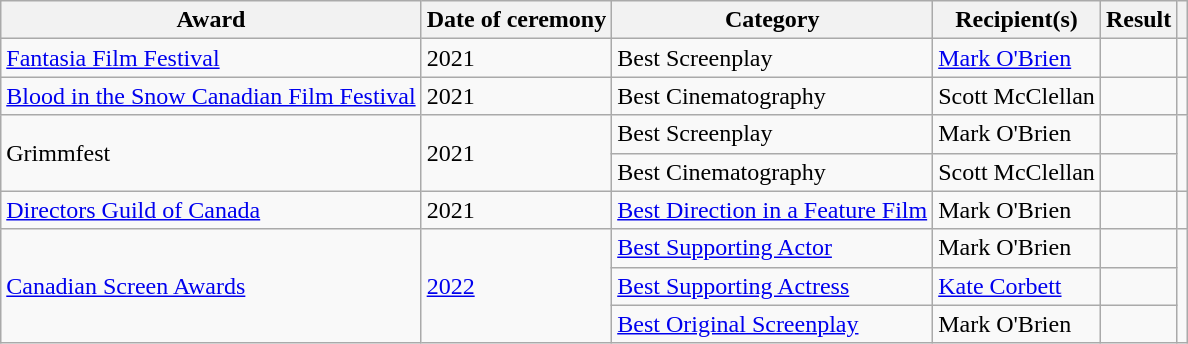<table class="wikitable plainrowheaders sortable">
<tr>
<th scope="col">Award</th>
<th scope="col">Date of ceremony</th>
<th scope="col">Category</th>
<th scope="col">Recipient(s)</th>
<th scope="col">Result</th>
<th scope="col" class="unsortable"></th>
</tr>
<tr>
<td><a href='#'>Fantasia Film Festival</a></td>
<td>2021</td>
<td>Best Screenplay</td>
<td><a href='#'>Mark O'Brien</a></td>
<td></td>
<td></td>
</tr>
<tr>
<td><a href='#'>Blood in the Snow Canadian Film Festival</a></td>
<td>2021</td>
<td>Best Cinematography</td>
<td>Scott McClellan</td>
<td></td>
<td></td>
</tr>
<tr>
<td rowspan=2>Grimmfest</td>
<td rowspan=2>2021</td>
<td>Best Screenplay</td>
<td>Mark O'Brien</td>
<td></td>
<td rowspan=2></td>
</tr>
<tr>
<td>Best Cinematography</td>
<td>Scott McClellan</td>
<td></td>
</tr>
<tr>
<td><a href='#'>Directors Guild of Canada</a></td>
<td>2021</td>
<td><a href='#'>Best Direction in a Feature Film</a></td>
<td>Mark O'Brien</td>
<td></td>
<td></td>
</tr>
<tr>
<td rowspan=3><a href='#'>Canadian Screen Awards</a></td>
<td rowspan=3><a href='#'>2022</a></td>
<td><a href='#'>Best Supporting Actor</a></td>
<td>Mark O'Brien</td>
<td></td>
<td rowspan=3></td>
</tr>
<tr>
<td><a href='#'>Best Supporting Actress</a></td>
<td><a href='#'>Kate Corbett</a></td>
<td></td>
</tr>
<tr>
<td><a href='#'>Best Original Screenplay</a></td>
<td>Mark O'Brien</td>
<td></td>
</tr>
</table>
